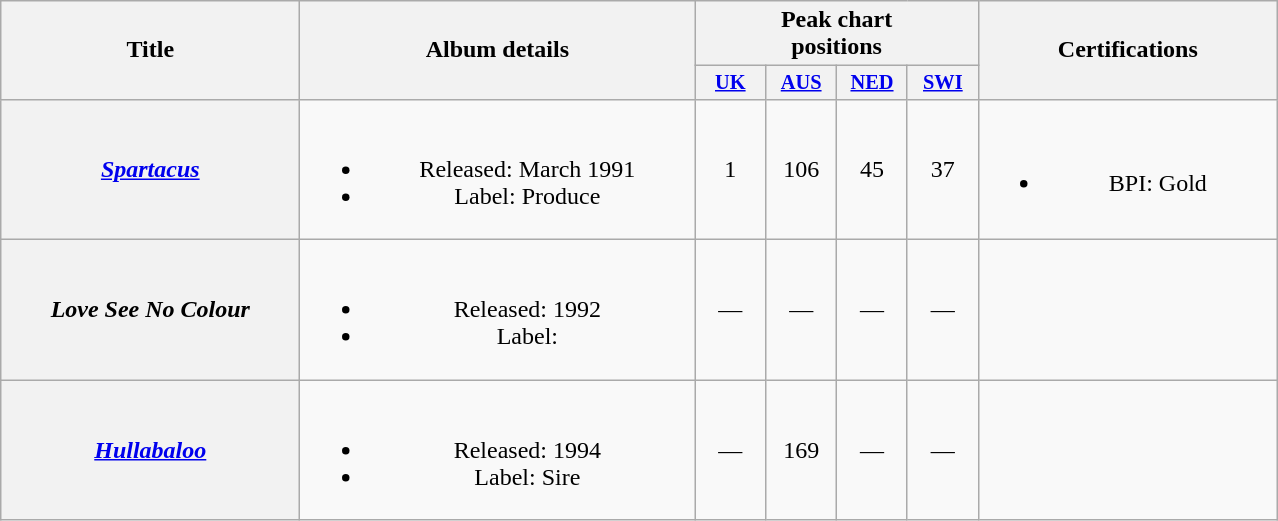<table class="wikitable plainrowheaders" style="text-align:center;" border="1">
<tr>
<th scope="col" rowspan="2" style="width:12em;">Title</th>
<th scope="col" rowspan="2" style="width:16em;">Album details</th>
<th scope="col" colspan="4">Peak chart<br>positions</th>
<th scope="col" rowspan="2" style="width:12em;">Certifications</th>
</tr>
<tr>
<th scope="col" style="width:3em; font-size:85%"><a href='#'>UK</a><br></th>
<th scope="col" style="width:3em; font-size:85%"><a href='#'>AUS</a><br></th>
<th scope="col" style="width:3em; font-size:85%"><a href='#'>NED</a><br></th>
<th scope="col" style="width:3em; font-size:85%"><a href='#'>SWI</a><br></th>
</tr>
<tr>
<th scope="row"><em><a href='#'>Spartacus</a></em></th>
<td><br><ul><li>Released: March 1991</li><li>Label: Produce</li></ul></td>
<td>1</td>
<td>106</td>
<td>45</td>
<td>37</td>
<td><br><ul><li>BPI: Gold</li></ul></td>
</tr>
<tr>
<th scope="row"><em>Love See No Colour</em></th>
<td><br><ul><li>Released: 1992</li><li>Label:</li></ul></td>
<td>—</td>
<td>—</td>
<td>—</td>
<td>—</td>
<td></td>
</tr>
<tr>
<th scope="row"><em><a href='#'>Hullabaloo</a></em></th>
<td><br><ul><li>Released: 1994</li><li>Label: Sire</li></ul></td>
<td>—</td>
<td>169</td>
<td>—</td>
<td>—</td>
<td></td>
</tr>
</table>
